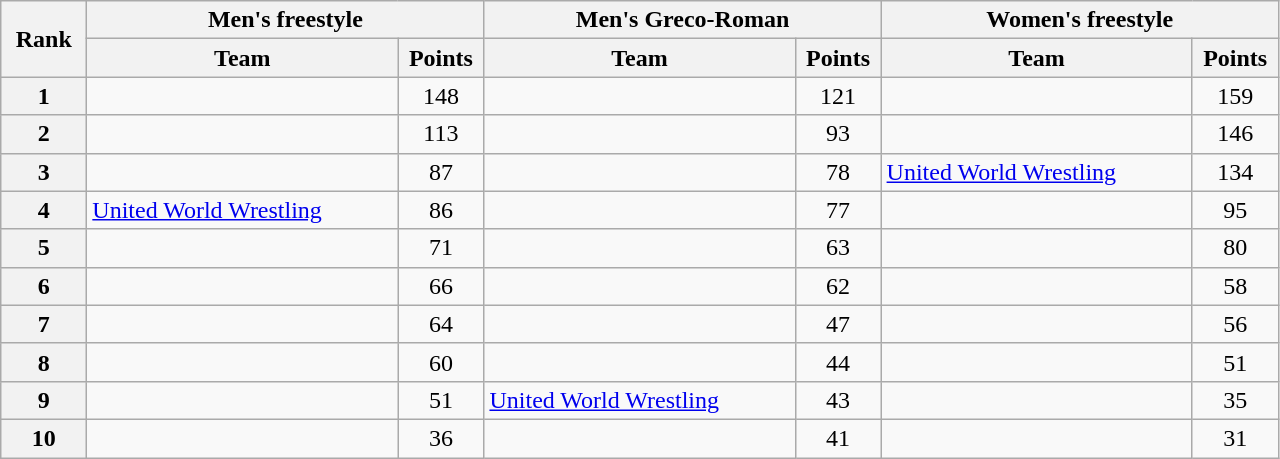<table class="wikitable" style="text-align:center;">
<tr>
<th rowspan="2" width="50">Rank</th>
<th colspan="2">Men's freestyle</th>
<th colspan="2">Men's Greco-Roman</th>
<th colspan="2">Women's freestyle</th>
</tr>
<tr>
<th width="200">Team</th>
<th width="50">Points</th>
<th width="200">Team</th>
<th width="50">Points</th>
<th width="200">Team</th>
<th width="50">Points</th>
</tr>
<tr>
<th>1</th>
<td align="left"></td>
<td>148</td>
<td align="left"></td>
<td>121</td>
<td align="left"></td>
<td>159</td>
</tr>
<tr>
<th>2</th>
<td align="left"></td>
<td>113</td>
<td align="left"></td>
<td>93</td>
<td align="left"></td>
<td>146</td>
</tr>
<tr>
<th>3</th>
<td align="left"></td>
<td>87</td>
<td align="left"></td>
<td>78</td>
<td align="left"><a href='#'>United World Wrestling</a></td>
<td>134</td>
</tr>
<tr>
<th>4</th>
<td align="left"><a href='#'>United World Wrestling</a></td>
<td>86</td>
<td align="left"></td>
<td>77</td>
<td align="left"></td>
<td>95</td>
</tr>
<tr>
<th>5</th>
<td align="left"></td>
<td>71</td>
<td align="left"></td>
<td>63</td>
<td align="left"></td>
<td>80</td>
</tr>
<tr>
<th>6</th>
<td align="left"></td>
<td>66</td>
<td align="left"></td>
<td>62</td>
<td align="left"></td>
<td>58</td>
</tr>
<tr>
<th>7</th>
<td align="left"></td>
<td>64</td>
<td align="left"></td>
<td>47</td>
<td align="left"></td>
<td>56</td>
</tr>
<tr>
<th>8</th>
<td align="left"></td>
<td>60</td>
<td align="left"></td>
<td>44</td>
<td align="left"></td>
<td>51</td>
</tr>
<tr>
<th>9</th>
<td align="left"></td>
<td>51</td>
<td align="left"><a href='#'>United World Wrestling</a></td>
<td>43</td>
<td align="left"></td>
<td>35</td>
</tr>
<tr>
<th>10</th>
<td align="left"></td>
<td>36</td>
<td align="left"></td>
<td>41</td>
<td align="left"></td>
<td>31</td>
</tr>
</table>
